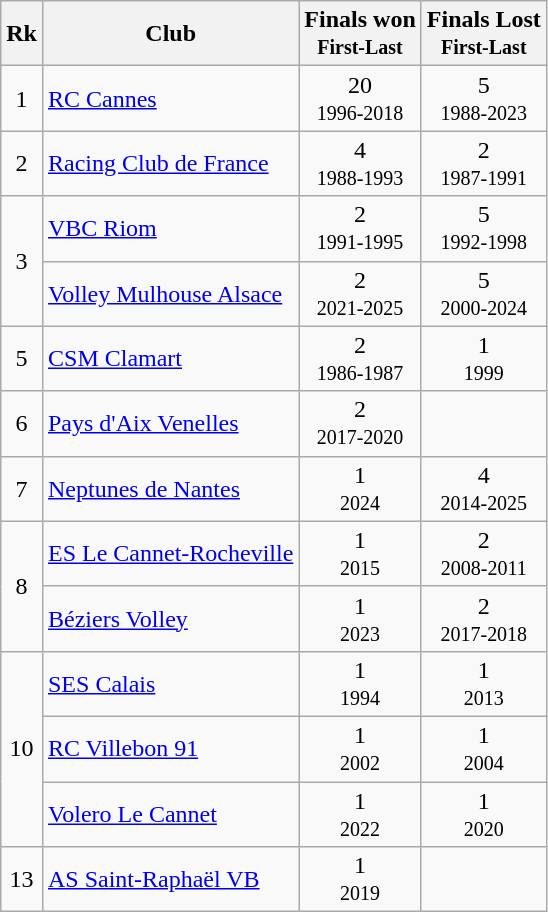<table class="wikitable" style="text-align: center;">
<tr>
<th>Rk</th>
<th>Club</th>
<th>Finals won <br><small>First-Last</small></th>
<th>Finals Lost <br><small>First-Last</small></th>
</tr>
<tr>
<td>1</td>
<td style="text-align: left;"><a href='#'>RC Cannes</a></td>
<td>20<br> <small>1996-2018</small></td>
<td>5<br> <small>1988-2023</small></td>
</tr>
<tr>
<td>2</td>
<td style="text-align: left;"><a href='#'>Racing Club de France</a></td>
<td>4<br> <small>1988-1993</small></td>
<td>2<br> <small>1987-1991</small></td>
</tr>
<tr>
<td rowspan=2>3</td>
<td style="text-align: left;"><a href='#'>VBC Riom</a></td>
<td>2<br> <small>1991-1995</small></td>
<td>5<br> <small>1992-1998</small></td>
</tr>
<tr>
<td style="text-align: left;"><a href='#'>Volley Mulhouse Alsace</a></td>
<td>2<br> <small>2021-2025</small></td>
<td>5<br> <small>2000-2024</small></td>
</tr>
<tr>
<td>5</td>
<td style="text-align: left;"><a href='#'>CSM Clamart</a></td>
<td>2<br> <small>1986-1987</small></td>
<td>1<br> <small>1999</small></td>
</tr>
<tr>
<td>6</td>
<td style="text-align: left;"><a href='#'>Pays d'Aix Venelles</a></td>
<td>2<br> <small>2017-2020</small></td>
<td></td>
</tr>
<tr>
<td>7</td>
<td style="text-align: left;"><a href='#'>Neptunes de Nantes</a></td>
<td>1<br> <small>2024</small></td>
<td>4<br> <small>2014-2025</small></td>
</tr>
<tr>
<td rowspan=2>8</td>
<td style="text-align: left;"><a href='#'>ES Le Cannet-Rocheville</a></td>
<td>1<br> <small>2015</small></td>
<td>2<br> <small>2008-2011</small></td>
</tr>
<tr>
<td style="text-align: left;"><a href='#'>Béziers Volley</a></td>
<td>1<br> <small>2023</small></td>
<td>2<br> <small>2017-2018</small></td>
</tr>
<tr>
<td rowspan=3>10</td>
<td style="text-align: left;"><a href='#'>SES Calais</a></td>
<td>1<br> <small>1994</small></td>
<td>1<br> <small>2013</small></td>
</tr>
<tr>
<td style="text-align: left;"><a href='#'>RC Villebon 91</a></td>
<td>1<br> <small>2002</small></td>
<td>1<br> <small>2004</small></td>
</tr>
<tr>
<td style="text-align: left;"><a href='#'>Volero Le Cannet</a></td>
<td>1<br> <small>2022</small></td>
<td>1<br> <small>2020</small></td>
</tr>
<tr>
<td>13</td>
<td style="text-align: left;"><a href='#'>AS Saint-Raphaël VB</a></td>
<td>1<br> <small>2019</small></td>
<td></td>
</tr>
</table>
